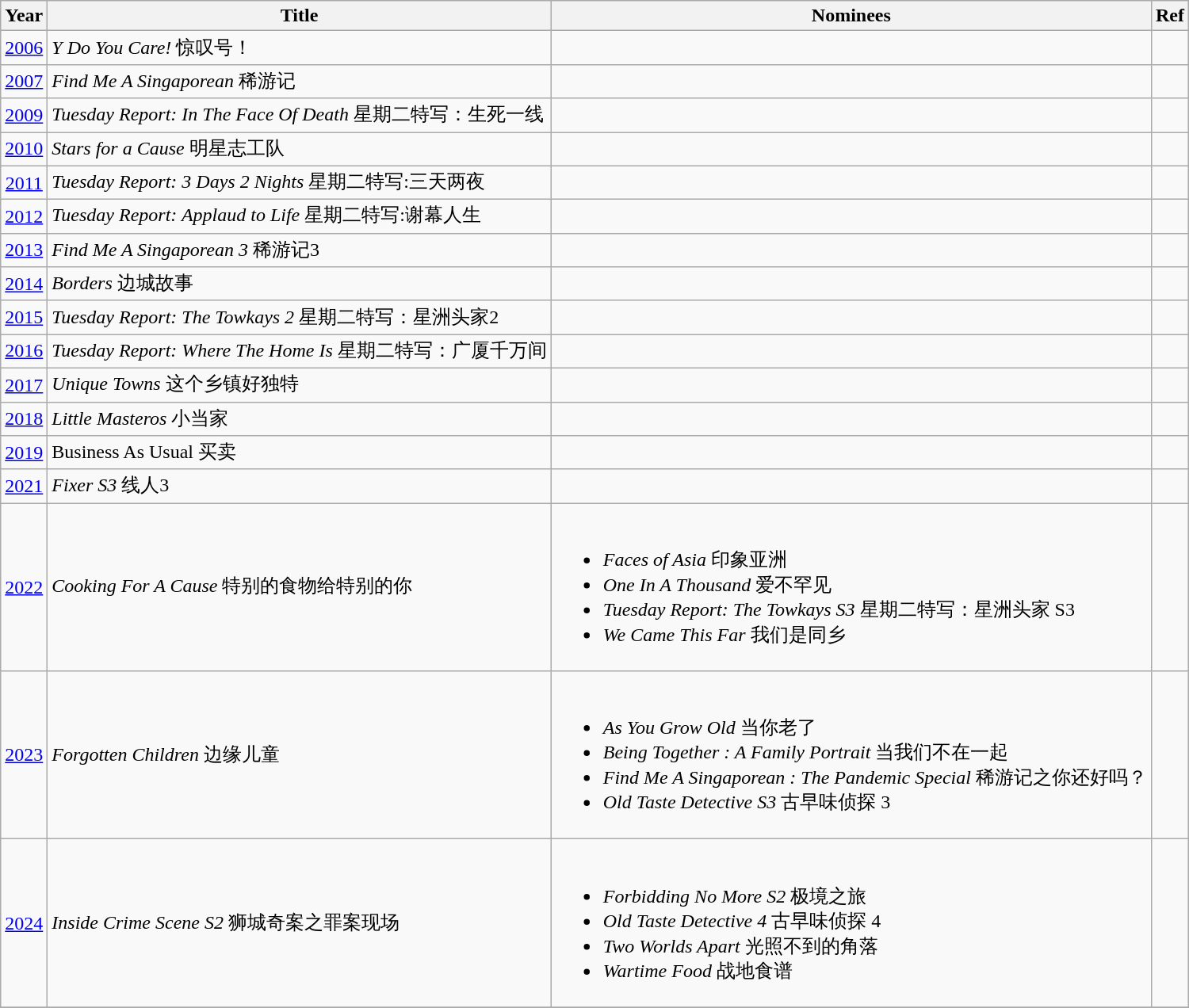<table class="wikitable sortable">
<tr>
<th>Year</th>
<th>Title</th>
<th>Nominees</th>
<th>Ref</th>
</tr>
<tr>
<td style="text-align:center;"><a href='#'>2006</a></td>
<td><em>Y Do You Care!</em> 惊叹号！</td>
<td></td>
<td></td>
</tr>
<tr>
<td style="text-align:center;"><a href='#'>2007</a></td>
<td><em>Find Me A Singaporean</em> 稀游记</td>
<td></td>
<td></td>
</tr>
<tr>
<td style="text-align:center;"><a href='#'>2009</a></td>
<td><em>Tuesday Report: In The Face Of Death</em> 星期二特写：生死一线</td>
<td></td>
<td></td>
</tr>
<tr>
<td style="text-align:center;"><a href='#'>2010</a></td>
<td><em>Stars for a Cause</em> 明星志工队</td>
<td></td>
<td></td>
</tr>
<tr>
<td style="text-align:center;"><a href='#'>2011</a></td>
<td><em>Tuesday Report: 3 Days 2 Nights</em> 星期二特写:三天两夜</td>
<td></td>
<td></td>
</tr>
<tr>
<td style="text-align:center;"><a href='#'>2012</a></td>
<td><em>Tuesday Report: Applaud to Life</em> 星期二特写:谢幕人生</td>
<td></td>
<td></td>
</tr>
<tr>
<td style="text-align:center;"><a href='#'>2013</a></td>
<td><em>Find Me A Singaporean 3</em> 稀游记3</td>
<td></td>
<td></td>
</tr>
<tr>
<td style="text-align:center;"><a href='#'>2014</a></td>
<td><em>Borders</em> 边城故事</td>
<td></td>
<td></td>
</tr>
<tr>
<td style="text-align:center;"><a href='#'>2015</a></td>
<td><em>Tuesday Report: The Towkays 2</em> 星期二特写：星洲头家2</td>
<td></td>
<td></td>
</tr>
<tr>
<td style="text-align:center;"><a href='#'>2016</a></td>
<td><em>Tuesday Report: Where The Home Is</em> 星期二特写：广厦千万间</td>
<td></td>
<td></td>
</tr>
<tr>
<td style="text-align:center;"><a href='#'>2017</a></td>
<td><em>Unique Towns</em> 这个乡镇好独特</td>
<td></td>
<td></td>
</tr>
<tr>
<td style="text-align:center;"><a href='#'>2018</a></td>
<td><em>Little Masteros</em> 小当家</td>
<td></td>
<td></td>
</tr>
<tr>
<td style="text-align:center;"><a href='#'>2019</a></td>
<td>Business As Usual 买卖</td>
<td></td>
<td></td>
</tr>
<tr>
<td style="text-align:center;"><a href='#'>2021</a></td>
<td><em>Fixer S3</em> 线人3</td>
<td></td>
<td></td>
</tr>
<tr>
<td style="text-align:center;"><a href='#'>2022</a></td>
<td><em>Cooking For A Cause</em> 特别的食物给特别的你</td>
<td {{smalldiv><br><ul><li><em>Faces of Asia</em> 印象亚洲</li><li><em>One In A Thousand</em> 爱不罕见</li><li><em>Tuesday Report: The Towkays S3</em> 星期二特写：星洲头家 S3</li><li><em>We Came This Far</em> 我们是同乡</li></ul></td>
<td></td>
</tr>
<tr>
<td style="text-align:center;"><a href='#'>2023</a></td>
<td><em>Forgotten Children</em> 边缘儿童</td>
<td {{smalldiv><br><ul><li><em>As You Grow Old</em> 当你老了</li><li><em>Being Together : A Family Portrait</em> 当我们不在一起</li><li><em>Find Me A Singaporean : The Pandemic Special</em> 稀游记之你还好吗？</li><li><em>Old Taste Detective S3</em> 古早味侦探 3</li></ul></td>
<td></td>
</tr>
<tr>
<td style="text-align:center;"><a href='#'>2024</a></td>
<td><em>Inside Crime Scene S2</em> 狮城奇案之罪案现场</td>
<td {{smalldiv><br><ul><li><em>Forbidding No More S2</em> 极境之旅</li><li><em>Old Taste Detective 4</em> 古早味侦探 4</li><li><em>Two Worlds Apart</em> 光照不到的角落</li><li><em>Wartime Food</em> 战地食谱</li></ul></td>
<td></td>
</tr>
<tr>
</tr>
</table>
